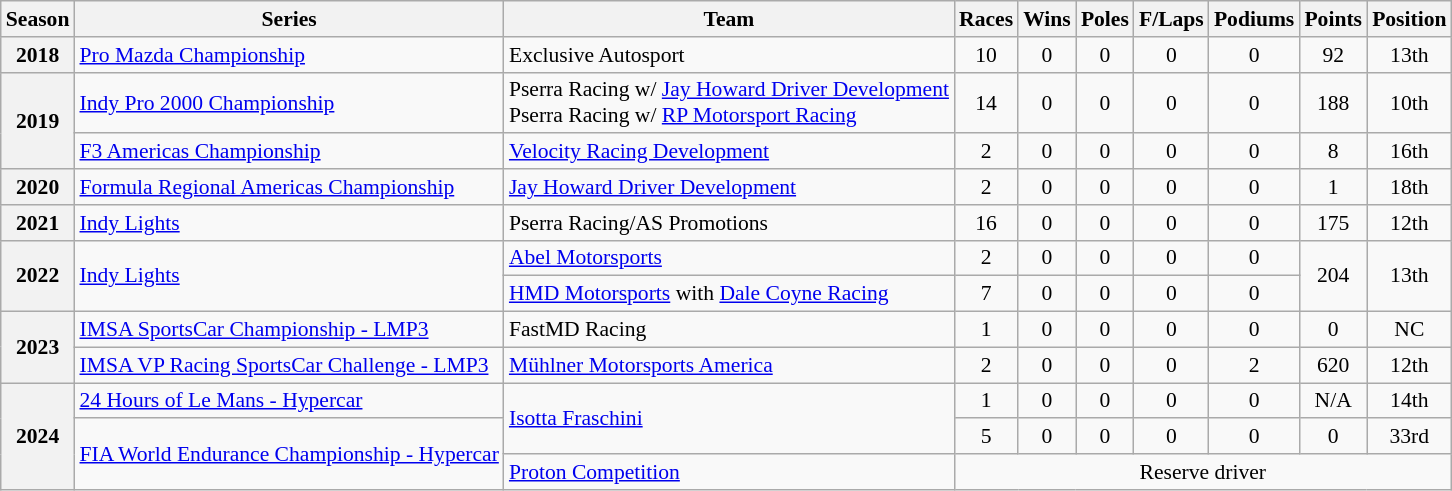<table class="wikitable" style="font-size: 90%; text-align:center">
<tr>
<th>Season</th>
<th>Series</th>
<th>Team</th>
<th>Races</th>
<th>Wins</th>
<th>Poles</th>
<th>F/Laps</th>
<th>Podiums</th>
<th>Points</th>
<th>Position</th>
</tr>
<tr>
<th rowspan=1>2018</th>
<td align=left><a href='#'>Pro Mazda Championship</a></td>
<td align=left rowspan=1>Exclusive Autosport</td>
<td>10</td>
<td>0</td>
<td>0</td>
<td>0</td>
<td>0</td>
<td>92</td>
<td>13th</td>
</tr>
<tr>
<th rowspan=2>2019</th>
<td align=left><a href='#'>Indy Pro 2000 Championship</a></td>
<td align=left rowspan=1>Pserra Racing w/ <a href='#'>Jay Howard Driver Development</a> <br>Pserra Racing w/ <a href='#'>RP Motorsport Racing</a></td>
<td>14</td>
<td>0</td>
<td>0</td>
<td>0</td>
<td>0</td>
<td>188</td>
<td>10th</td>
</tr>
<tr>
<td align=left><a href='#'>F3 Americas Championship</a></td>
<td align=left rowspan=1><a href='#'>Velocity Racing Development</a></td>
<td>2</td>
<td>0</td>
<td>0</td>
<td>0</td>
<td>0</td>
<td>8</td>
<td>16th</td>
</tr>
<tr>
<th>2020</th>
<td align=left><a href='#'>Formula Regional Americas Championship</a></td>
<td align=left><a href='#'>Jay Howard Driver Development</a></td>
<td>2</td>
<td>0</td>
<td>0</td>
<td>0</td>
<td>0</td>
<td>1</td>
<td>18th</td>
</tr>
<tr>
<th>2021</th>
<td align=left><a href='#'>Indy Lights</a></td>
<td align=left>Pserra Racing/AS Promotions</td>
<td>16</td>
<td>0</td>
<td>0</td>
<td>0</td>
<td>0</td>
<td>175</td>
<td>12th</td>
</tr>
<tr>
<th rowspan="2">2022</th>
<td rowspan="2" align="left"><a href='#'>Indy Lights</a></td>
<td align=left><a href='#'>Abel Motorsports</a></td>
<td>2</td>
<td>0</td>
<td>0</td>
<td>0</td>
<td>0</td>
<td rowspan="2">204</td>
<td rowspan="2">13th</td>
</tr>
<tr>
<td align=left><a href='#'>HMD Motorsports</a> with <a href='#'>Dale Coyne Racing</a></td>
<td>7</td>
<td>0</td>
<td>0</td>
<td>0</td>
<td>0</td>
</tr>
<tr>
<th rowspan="2">2023</th>
<td align=left><a href='#'>IMSA SportsCar Championship - LMP3</a></td>
<td align=left>FastMD Racing</td>
<td>1</td>
<td>0</td>
<td>0</td>
<td>0</td>
<td>0</td>
<td>0</td>
<td>NC</td>
</tr>
<tr>
<td align=left><a href='#'>IMSA VP Racing SportsCar Challenge - LMP3</a></td>
<td align=left><a href='#'>Mühlner Motorsports America</a></td>
<td>2</td>
<td>0</td>
<td>0</td>
<td>0</td>
<td>2</td>
<td>620</td>
<td>12th</td>
</tr>
<tr>
<th rowspan=3>2024</th>
<td align=left><a href='#'>24 Hours of Le Mans - Hypercar</a></td>
<td rowspan=2 align=left><a href='#'>Isotta Fraschini</a></td>
<td>1</td>
<td>0</td>
<td>0</td>
<td>0</td>
<td>0</td>
<td>N/A</td>
<td>14th</td>
</tr>
<tr>
<td rowspan=2 align=left><a href='#'>FIA World Endurance Championship - Hypercar</a></td>
<td>5</td>
<td>0</td>
<td>0</td>
<td>0</td>
<td>0</td>
<td>0</td>
<td>33rd</td>
</tr>
<tr>
<td align=left><a href='#'>Proton Competition</a></td>
<td colspan="7">Reserve driver</td>
</tr>
</table>
